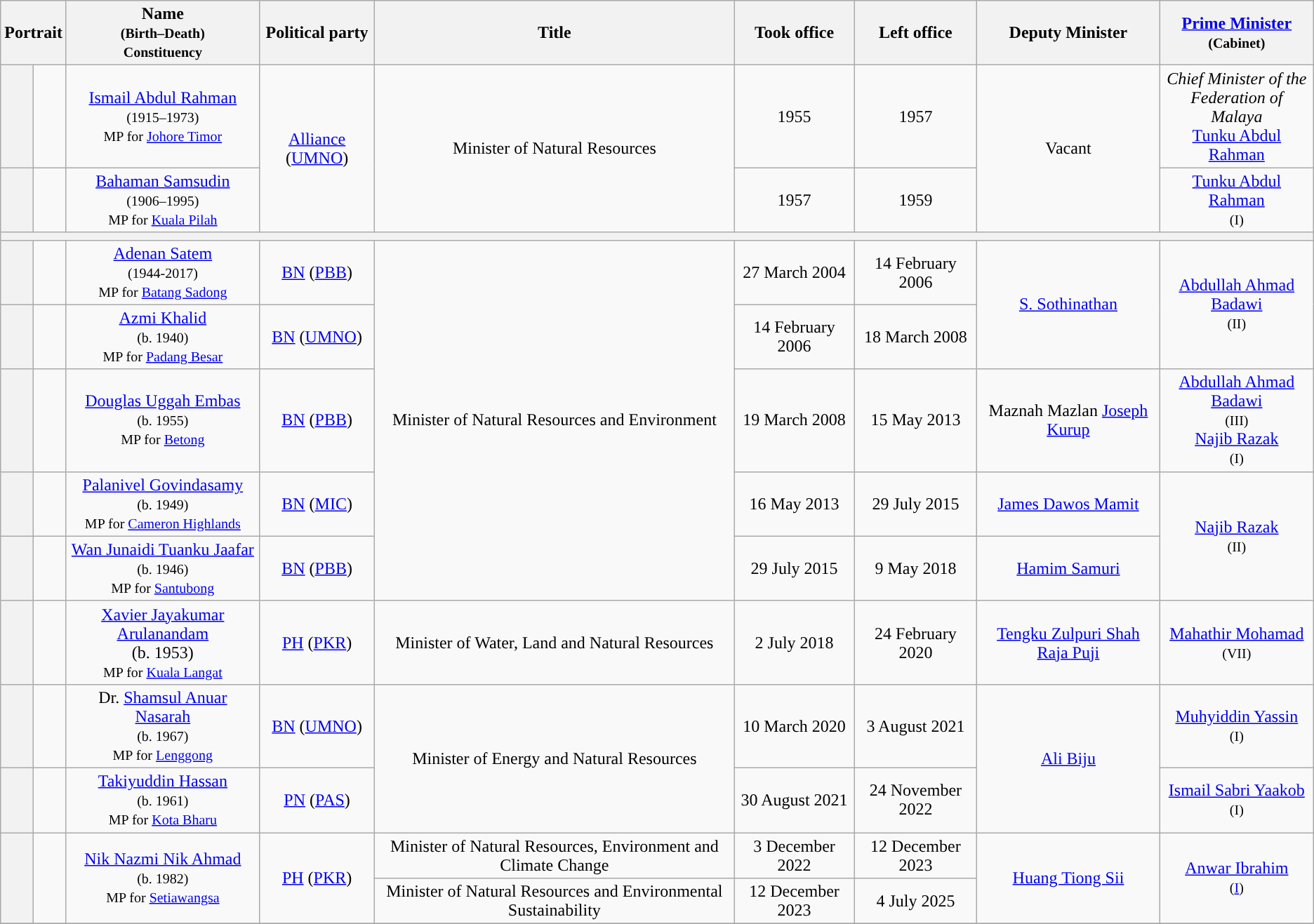<table class="wikitable" style="text-align:center;">
<tr>
<th colspan=2>Portrait</th>
<th>Name<br><small>(Birth–Death)<br>Constituency</small></th>
<th>Political party</th>
<th>Title</th>
<th>Took office</th>
<th>Left office</th>
<th>Deputy Minister</th>
<th><a href='#'>Prime Minister</a><br><small>(Cabinet)</small></th>
</tr>
<tr>
<th style="background:"></th>
<td></td>
<td><a href='#'>Ismail Abdul Rahman</a><br><small>(1915–1973)<br>MP for <a href='#'>Johore Timor</a></small></td>
<td rowspan=2><a href='#'>Alliance</a> (<a href='#'>UMNO</a>)</td>
<td rowspan=2>Minister of Natural Resources</td>
<td>1955</td>
<td>1957</td>
<td rowspan="2">Vacant</td>
<td><em>Chief Minister of the <br>Federation of Malaya</em><br><a href='#'>Tunku Abdul Rahman</a></td>
</tr>
<tr>
<th style="background:"></th>
<td></td>
<td><a href='#'>Bahaman Samsudin</a><br><small>(1906–1995)<br>MP for <a href='#'>Kuala Pilah</a></small></td>
<td>1957</td>
<td>1959</td>
<td><a href='#'>Tunku Abdul Rahman</a><br><small>(I)</small></td>
</tr>
<tr>
<th colspan="9" bgcolor="cccccc"></th>
</tr>
<tr>
<th style="background:"></th>
<td></td>
<td><a href='#'>Adenan Satem</a><br><small>(1944-2017)<br>MP for <a href='#'>Batang Sadong</a></small></td>
<td><a href='#'>BN</a> (<a href='#'>PBB</a>)</td>
<td rowspan=5>Minister of Natural Resources and Environment</td>
<td>27 March 2004</td>
<td>14 February 2006</td>
<td rowspan="2"><a href='#'>S. Sothinathan</a></td>
<td rowspan="2"><a href='#'>Abdullah Ahmad Badawi</a><br><small>(II)</small></td>
</tr>
<tr>
<th style="background:"></th>
<td></td>
<td><a href='#'>Azmi Khalid</a><br><small>(b. 1940)<br>MP for <a href='#'>Padang Besar</a></small></td>
<td><a href='#'>BN</a> (<a href='#'>UMNO</a>)</td>
<td>14 February 2006</td>
<td>18 March 2008</td>
</tr>
<tr>
<th style="background:"></th>
<td></td>
<td><a href='#'>Douglas Uggah Embas</a><br><small>(b. 1955)<br>MP for <a href='#'>Betong</a></small></td>
<td><a href='#'>BN</a> (<a href='#'>PBB</a>)</td>
<td>19 March 2008</td>
<td>15 May 2013</td>
<td>Maznah Mazlan  <a href='#'>Joseph Kurup</a> </td>
<td><a href='#'>Abdullah Ahmad Badawi</a><br><small>(III)</small><br><a href='#'>Najib Razak</a><br><small>(I)</small></td>
</tr>
<tr>
<th style="background:"></th>
<td></td>
<td><a href='#'>Palanivel Govindasamy</a><br><small>(b. 1949)<br>MP for <a href='#'>Cameron Highlands</a></small></td>
<td><a href='#'>BN</a> (<a href='#'>MIC</a>)</td>
<td>16 May 2013</td>
<td>29 July 2015</td>
<td><a href='#'>James Dawos Mamit</a></td>
<td rowspan="2"><a href='#'>Najib Razak</a><br><small>(II)</small></td>
</tr>
<tr>
<th style="background:"></th>
<td></td>
<td><a href='#'>Wan Junaidi Tuanku Jaafar</a><br><small>(b. 1946)<br>MP for <a href='#'>Santubong</a></small></td>
<td><a href='#'>BN</a> (<a href='#'>PBB</a>)</td>
<td>29 July 2015</td>
<td>9 May 2018</td>
<td><a href='#'>Hamim Samuri</a></td>
</tr>
<tr>
<th style="background:"></th>
<td></td>
<td><a href='#'>Xavier Jayakumar Arulanandam</a><br>(b. 1953)<small> <br>MP for <a href='#'>Kuala Langat</a></small></td>
<td><a href='#'>PH</a> (<a href='#'>PKR</a>)</td>
<td>Minister of Water, Land and Natural Resources</td>
<td>2 July 2018</td>
<td>24 February 2020</td>
<td><a href='#'>Tengku Zulpuri Shah Raja Puji</a></td>
<td><a href='#'>Mahathir Mohamad</a><br><small>(VII)</small></td>
</tr>
<tr>
<th style="background:"></th>
<td></td>
<td>Dr. <a href='#'>Shamsul Anuar Nasarah</a><br><small>(b. 1967)<br>MP for <a href='#'>Lenggong</a></small></td>
<td><a href='#'>BN</a> (<a href='#'>UMNO</a>)</td>
<td rowspan=2>Minister of Energy and Natural Resources</td>
<td>10 March 2020</td>
<td>3 August 2021</td>
<td rowspan="2"><a href='#'>Ali Biju</a></td>
<td><a href='#'>Muhyiddin Yassin</a><br><small>(I)</small></td>
</tr>
<tr>
<th style="background:"></th>
<td></td>
<td><a href='#'>Takiyuddin Hassan</a><br> <small>(b. 1961)</small><br><small>MP for <a href='#'>Kota Bharu</a></small></td>
<td><a href='#'>PN</a> (<a href='#'>PAS</a>)</td>
<td>30 August 2021</td>
<td>24 November 2022</td>
<td><a href='#'>Ismail Sabri Yaakob</a><small> (I)</small></td>
</tr>
<tr>
<th rowspan=2 style="background:"></th>
<td rowspan="2"></td>
<td rowspan="2"><a href='#'>Nik Nazmi Nik Ahmad</a><br><small>(b. 1982)<br>MP for <a href='#'>Setiawangsa</a></small></td>
<td rowspan="2"><a href='#'>PH</a> (<a href='#'>PKR</a>)</td>
<td>Minister of Natural Resources, Environment and Climate Change</td>
<td>3 December 2022</td>
<td>12 December 2023</td>
<td rowspan="2"><a href='#'>Huang Tiong Sii</a></td>
<td rowspan="2"><a href='#'>Anwar Ibrahim</a><br><small>(<a href='#'>I</a>)</small></td>
</tr>
<tr>
<td>Minister of Natural Resources and Environmental Sustainability</td>
<td>12 December 2023</td>
<td>4 July 2025</td>
</tr>
<tr>
</tr>
</table>
